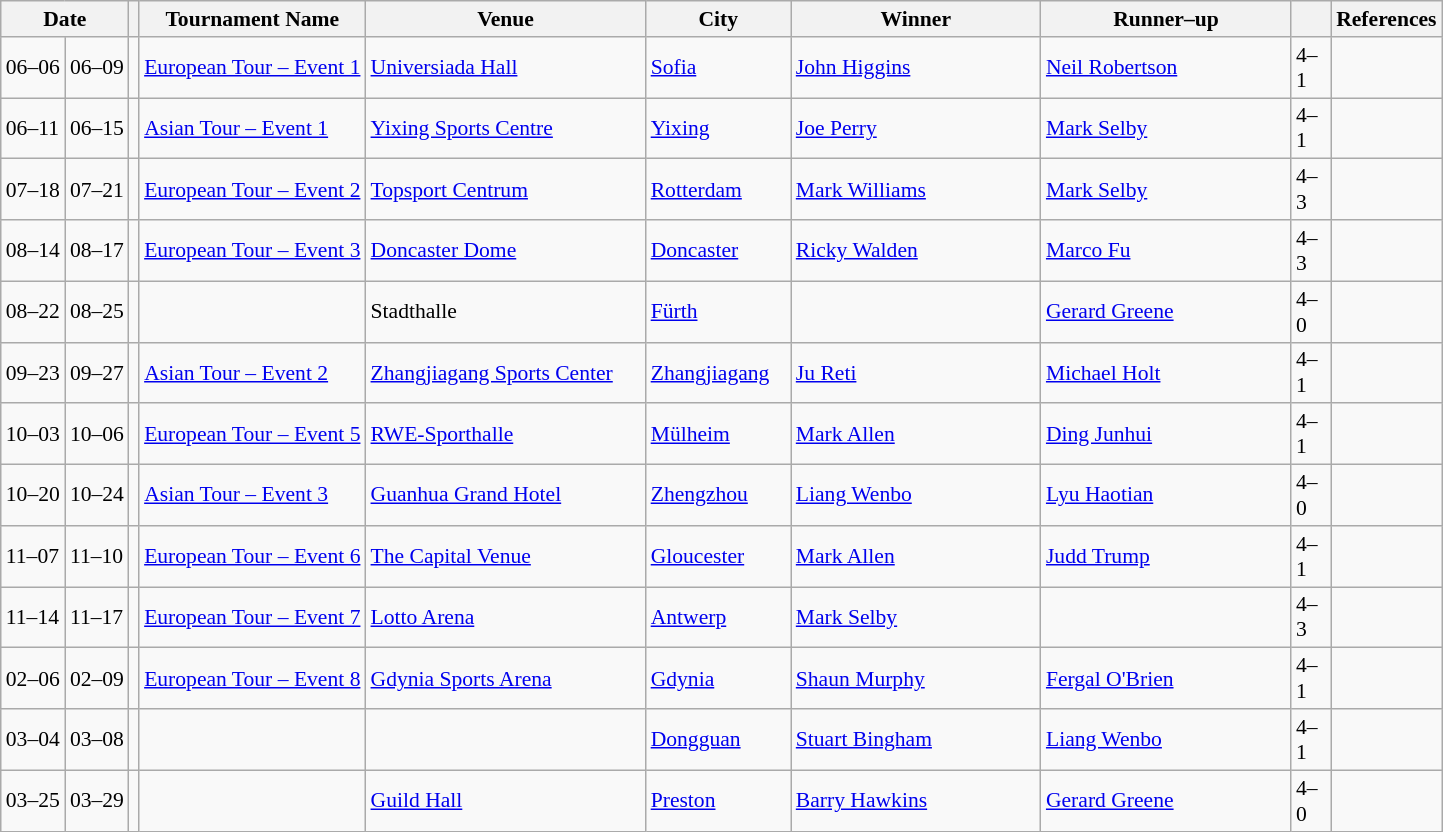<table class="wikitable" style="font-size: 90%">
<tr>
<th colspan="2" width=40>Date</th>
<th></th>
<th rowwidth=235>Tournament Name</th>
<th width=180>Venue</th>
<th width=90>City</th>
<th width=160>Winner</th>
<th width=160>Runner–up</th>
<th width=20></th>
<th width=20>References</th>
</tr>
<tr>
<td>06–06</td>
<td>06–09</td>
<td></td>
<td><a href='#'>European Tour – Event 1</a></td>
<td><a href='#'>Universiada Hall</a></td>
<td><a href='#'>Sofia</a></td>
<td> <a href='#'>John Higgins</a></td>
<td> <a href='#'>Neil Robertson</a></td>
<td>4–1</td>
<td></td>
</tr>
<tr>
<td>06–11</td>
<td>06–15</td>
<td></td>
<td><a href='#'>Asian Tour – Event 1</a></td>
<td><a href='#'>Yixing Sports Centre</a></td>
<td><a href='#'>Yixing</a></td>
<td> <a href='#'>Joe Perry</a></td>
<td> <a href='#'>Mark Selby</a></td>
<td>4–1</td>
<td></td>
</tr>
<tr>
<td>07–18</td>
<td>07–21</td>
<td></td>
<td><a href='#'>European Tour – Event 2</a></td>
<td><a href='#'>Topsport Centrum</a></td>
<td><a href='#'>Rotterdam</a></td>
<td> <a href='#'>Mark Williams</a></td>
<td> <a href='#'>Mark Selby</a></td>
<td>4–3</td>
<td></td>
</tr>
<tr>
<td>08–14</td>
<td>08–17</td>
<td></td>
<td><a href='#'>European Tour – Event 3</a></td>
<td><a href='#'>Doncaster Dome</a></td>
<td><a href='#'>Doncaster</a></td>
<td> <a href='#'>Ricky Walden</a></td>
<td> <a href='#'>Marco Fu</a></td>
<td>4–3</td>
<td></td>
</tr>
<tr>
<td>08–22</td>
<td>08–25</td>
<td></td>
<td></td>
<td>Stadthalle</td>
<td><a href='#'>Fürth</a></td>
<td></td>
<td> <a href='#'>Gerard Greene</a></td>
<td>4–0</td>
<td></td>
</tr>
<tr>
<td>09–23</td>
<td>09–27</td>
<td></td>
<td><a href='#'>Asian Tour – Event 2</a></td>
<td><a href='#'>Zhangjiagang Sports Center</a></td>
<td><a href='#'>Zhangjiagang</a></td>
<td> <a href='#'>Ju Reti</a></td>
<td> <a href='#'>Michael Holt</a></td>
<td>4–1</td>
<td></td>
</tr>
<tr>
<td>10–03</td>
<td>10–06</td>
<td></td>
<td><a href='#'>European Tour – Event 5</a></td>
<td><a href='#'>RWE-Sporthalle</a></td>
<td><a href='#'>Mülheim</a></td>
<td> <a href='#'>Mark Allen</a></td>
<td> <a href='#'>Ding Junhui</a></td>
<td>4–1</td>
<td></td>
</tr>
<tr>
<td>10–20</td>
<td>10–24</td>
<td></td>
<td><a href='#'>Asian Tour – Event 3</a></td>
<td><a href='#'>Guanhua Grand Hotel</a></td>
<td><a href='#'>Zhengzhou</a></td>
<td> <a href='#'>Liang Wenbo</a></td>
<td> <a href='#'>Lyu Haotian</a></td>
<td>4–0</td>
<td></td>
</tr>
<tr>
<td>11–07</td>
<td>11–10</td>
<td></td>
<td><a href='#'>European Tour – Event 6</a></td>
<td><a href='#'>The Capital Venue</a></td>
<td><a href='#'>Gloucester</a></td>
<td> <a href='#'>Mark Allen</a></td>
<td> <a href='#'>Judd Trump</a></td>
<td>4–1</td>
<td></td>
</tr>
<tr>
<td>11–14</td>
<td>11–17</td>
<td></td>
<td><a href='#'>European Tour – Event 7</a></td>
<td><a href='#'>Lotto Arena</a></td>
<td><a href='#'>Antwerp</a></td>
<td> <a href='#'>Mark Selby</a></td>
<td></td>
<td>4–3</td>
<td></td>
</tr>
<tr>
<td>02–06</td>
<td>02–09</td>
<td></td>
<td><a href='#'>European Tour – Event 8</a></td>
<td><a href='#'>Gdynia Sports Arena</a></td>
<td><a href='#'>Gdynia</a></td>
<td> <a href='#'>Shaun Murphy</a></td>
<td> <a href='#'>Fergal O'Brien</a></td>
<td>4–1</td>
<td></td>
</tr>
<tr>
<td>03–04</td>
<td>03–08</td>
<td></td>
<td></td>
<td></td>
<td><a href='#'>Dongguan</a></td>
<td> <a href='#'>Stuart Bingham</a></td>
<td> <a href='#'>Liang Wenbo</a></td>
<td>4–1</td>
<td></td>
</tr>
<tr>
<td>03–25</td>
<td>03–29</td>
<td></td>
<td></td>
<td><a href='#'>Guild Hall</a></td>
<td><a href='#'>Preston</a></td>
<td> <a href='#'>Barry Hawkins</a></td>
<td> <a href='#'>Gerard Greene</a></td>
<td>4–0</td>
<td></td>
</tr>
</table>
